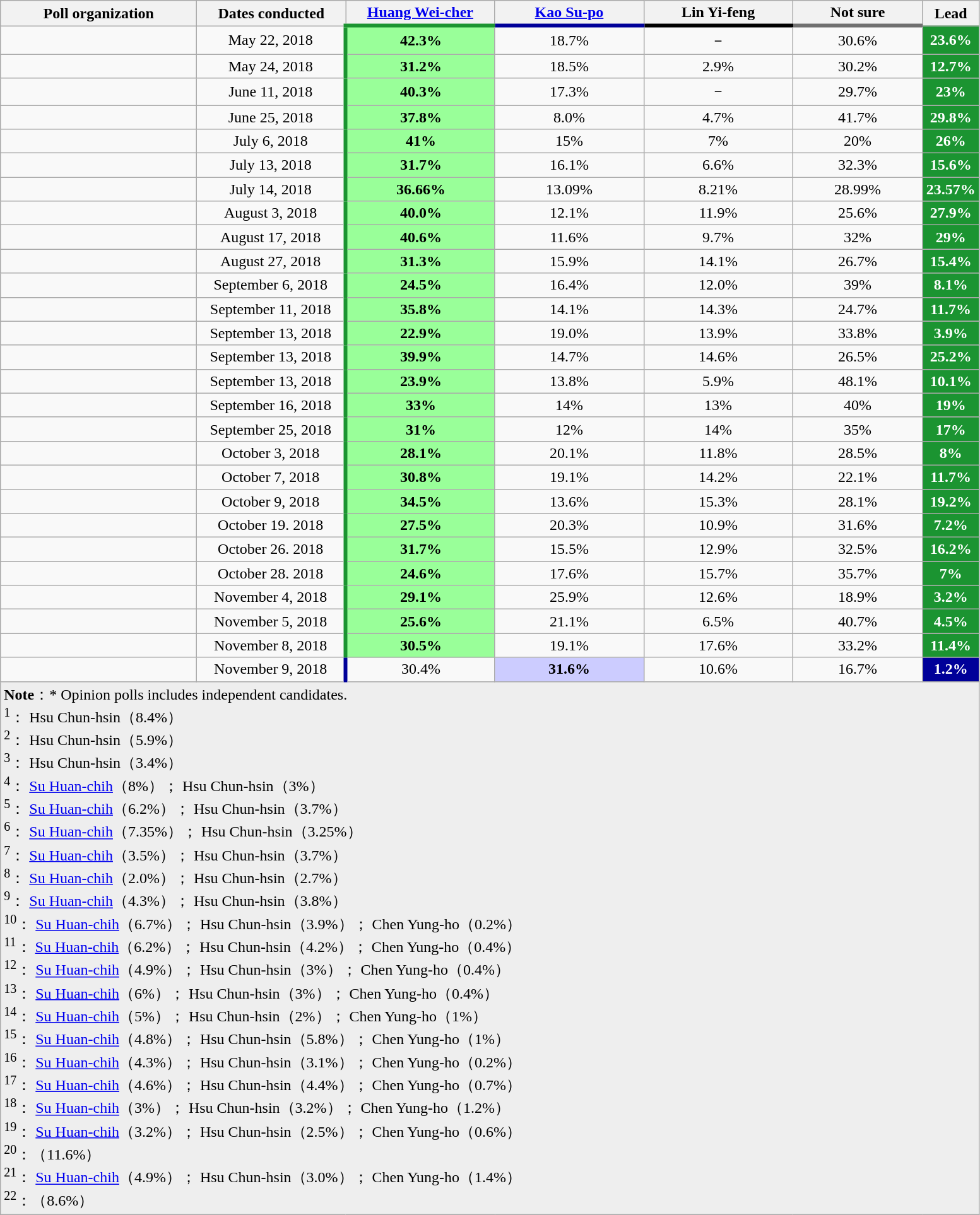<table class="wikitable collapsible autocollapse" style="text-align:center">
<tr style="background-color:# E9E9E9">
<th style="width:200px;">Poll organization</th>
<th style="width:150px;">Dates conducted</th>
<th style="width:150px; border-bottom:4px solid #1B9431;"> <a href='#'>Huang Wei-cher</a></th>
<th style="width:150px; border-bottom:4px solid #000099;"> <a href='#'>Kao Su-po</a></th>
<th style="width:150px; border-bottom:4px solid #000000;"> Lin Yi-feng</th>
<th style="width:130px; border-bottom:4px solid #707070;"> Not sure</th>
<th style="width:40px;">Lead</th>
</tr>
<tr>
<td></td>
<td>May 22, 2018</td>
<td style="background-color:#99FF99; border-left:4px solid #1B9431;"><strong>42.3%</strong></td>
<td>18.7%</td>
<td>－</td>
<td>30.6%</td>
<td style="background:#1B9431; color:white"><strong>23.6%</strong></td>
</tr>
<tr>
<td></td>
<td>May 24, 2018</td>
<td style="background-color:#99FF99; border-left:4px solid #1B9431;"><strong>31.2%</strong></td>
<td>18.5%</td>
<td>2.9%</td>
<td>30.2%</td>
<td style="background:#1B9431; color:white"><strong>12.7%</strong></td>
</tr>
<tr>
<td></td>
<td>June 11, 2018</td>
<td style="background-color:#99FF99; border-left:4px solid #1B9431;"><strong>40.3%</strong></td>
<td>17.3%</td>
<td>－</td>
<td>29.7%</td>
<td style="background:#1B9431; color:white"><strong>23%</strong></td>
</tr>
<tr>
<td></td>
<td>June 25, 2018</td>
<td style="background-color:#99FF99; border-left:4px solid #1B9431;"><strong>37.8%</strong></td>
<td>8.0%</td>
<td>4.7%</td>
<td>41.7%</td>
<td style="background:#1B9431; color:white"><strong>29.8%</strong></td>
</tr>
<tr>
<td></td>
<td>July 6, 2018</td>
<td style="background-color:#99FF99; border-left:4px solid #1B9431;"><strong>41%</strong></td>
<td>15%</td>
<td>7%</td>
<td>20%</td>
<td style="background:#1B9431; color:white"><strong>26%</strong></td>
</tr>
<tr>
<td> </td>
<td>July 13, 2018</td>
<td style="background-color:#99FF99; border-left:4px solid #1B9431;"><strong>31.7%</strong></td>
<td>16.1%</td>
<td>6.6%</td>
<td>32.3%</td>
<td style="background:#1B9431; color:white"><strong>15.6%</strong></td>
</tr>
<tr>
<td> </td>
<td>July 14, 2018</td>
<td style="background-color:#99FF99; border-left:4px solid #1B9431;"><strong>36.66%</strong></td>
<td>13.09%</td>
<td>8.21%</td>
<td>28.99%</td>
<td style="background:#1B9431; color:white"><strong>23.57%</strong></td>
</tr>
<tr>
<td></td>
<td>August 3, 2018</td>
<td style="background-color:#99FF99; border-left:4px solid #1B9431;"><strong>40.0%</strong></td>
<td>12.1%</td>
<td>11.9%</td>
<td>25.6%</td>
<td style="background:#1B9431; color:white"><strong>27.9%</strong></td>
</tr>
<tr>
<td></td>
<td>August 17, 2018</td>
<td style="background-color:#99FF99; border-left:4px solid #1B9431;"><strong>40.6%</strong></td>
<td>11.6%</td>
<td>9.7%</td>
<td>32%</td>
<td style="background:#1B9431; color:white"><strong>29%</strong></td>
</tr>
<tr>
<td></td>
<td>August 27, 2018</td>
<td style="background-color:#99FF99; border-left:4px solid #1B9431;"><strong>31.3%</strong></td>
<td>15.9%</td>
<td>14.1%</td>
<td>26.7%</td>
<td style="background:#1B9431; color:white"><strong>15.4%</strong></td>
</tr>
<tr>
<td></td>
<td>September 6, 2018</td>
<td style="background-color:#99FF99; border-left:4px solid #1B9431;"><strong>24.5%</strong></td>
<td>16.4%</td>
<td>12.0%</td>
<td>39%</td>
<td style="background:#1B9431; color:white"><strong>8.1%</strong></td>
</tr>
<tr>
<td></td>
<td>September 11, 2018</td>
<td style="background-color:#99FF99; border-left:4px solid #1B9431;"><strong>35.8%</strong></td>
<td>14.1%</td>
<td>14.3%</td>
<td>24.7%</td>
<td style="background:#1B9431; color:white"><strong>11.7%</strong></td>
</tr>
<tr>
<td></td>
<td>September 13, 2018</td>
<td style="background-color:#99FF99; border-left:4px solid #1B9431;"><strong>22.9%</strong></td>
<td>19.0%</td>
<td>13.9%</td>
<td>33.8%</td>
<td style="background:#1B9431; color:white"><strong>3.9%</strong></td>
</tr>
<tr>
<td></td>
<td>September 13, 2018</td>
<td style="background-color:#99FF99; border-left:4px solid #1B9431;"><strong>39.9%</strong></td>
<td>14.7%</td>
<td>14.6%</td>
<td>26.5%</td>
<td style="background:#1B9431; color:white"><strong>25.2%</strong></td>
</tr>
<tr>
<td> </td>
<td>September 13, 2018</td>
<td style="background-color:#99FF99; border-left:4px solid #1B9431;"><strong>23.9%</strong></td>
<td>13.8%</td>
<td>5.9%</td>
<td>48.1%</td>
<td style="background:#1B9431; color:white"><strong>10.1%</strong></td>
</tr>
<tr>
<td></td>
<td>September 16, 2018</td>
<td style="background-color:#99FF99; border-left:4px solid #1B9431;"><strong>33%</strong></td>
<td>14%</td>
<td>13%</td>
<td>40%</td>
<td style="background:#1B9431; color:white"><strong>19%</strong></td>
</tr>
<tr>
<td></td>
<td>September 25, 2018</td>
<td style="background-color:#99FF99; border-left:4px solid #1B9431;"><strong>31%</strong></td>
<td>12%</td>
<td>14%</td>
<td>35%</td>
<td style="background:#1B9431; color:white"><strong>17%</strong></td>
</tr>
<tr>
<td> </td>
<td>October 3, 2018</td>
<td style="background-color:#99FF99; border-left:4px solid #1B9431;"><strong>28.1%</strong></td>
<td>20.1%</td>
<td>11.8%</td>
<td>28.5%</td>
<td style="background:#1B9431; color:white"><strong>8%</strong></td>
</tr>
<tr>
<td></td>
<td>October 7, 2018</td>
<td style="background-color:#99FF99; border-left:4px solid #1B9431;"><strong>30.8%</strong></td>
<td>19.1%</td>
<td>14.2%</td>
<td>22.1%</td>
<td style="background:#1B9431; color:white"><strong>11.7%</strong></td>
</tr>
<tr>
<td></td>
<td>October 9, 2018</td>
<td style="background-color:#99FF99; border-left:4px solid #1B9431;"><strong>34.5%</strong></td>
<td>13.6%</td>
<td>15.3%</td>
<td>28.1%</td>
<td style="background:#1B9431; color:white"><strong>19.2%</strong></td>
</tr>
<tr>
<td></td>
<td>October 19. 2018</td>
<td style="background-color:#99FF99; border-left:4px solid #1B9431;"><strong>27.5%</strong></td>
<td>20.3%</td>
<td>10.9%</td>
<td>31.6%</td>
<td style="background:#1B9431; color:white"><strong>7.2%</strong></td>
</tr>
<tr>
<td></td>
<td>October 26. 2018</td>
<td style="background-color:#99FF99; border-left:4px solid #1B9431;"><strong>31.7%</strong></td>
<td>15.5%</td>
<td>12.9%</td>
<td>32.5%</td>
<td style="background:#1B9431; color:white"><strong>16.2%</strong></td>
</tr>
<tr>
<td></td>
<td>October 28. 2018</td>
<td style="background-color:#99FF99; border-left:4px solid #1B9431;"><strong>24.6%</strong></td>
<td>17.6%</td>
<td>15.7%</td>
<td>35.7%</td>
<td style="background:#1B9431; color:white"><strong>7%</strong></td>
</tr>
<tr>
<td> </td>
<td>November 4, 2018</td>
<td style="background-color:#99FF99; border-left:4px solid #1B9431;"><strong>29.1%</strong></td>
<td>25.9%</td>
<td>12.6%</td>
<td>18.9%</td>
<td style="background:#1B9431; color:white"><strong>3.2%</strong></td>
</tr>
<tr>
<td> </td>
<td>November 5, 2018</td>
<td style="background-color:#99FF99; border-left:4px solid #1B9431;"><strong>25.6%</strong></td>
<td>21.1%</td>
<td>6.5%</td>
<td>40.7%</td>
<td style="background:#1B9431; color:white"><strong>4.5%</strong></td>
</tr>
<tr>
<td></td>
<td>November 8, 2018</td>
<td style="background-color:#99FF99; border-left:4px solid #1B9431;"><strong>30.5%</strong></td>
<td>19.1%</td>
<td>17.6%</td>
<td>33.2%</td>
<td style="background:#1B9431; color:white"><strong>11.4%</strong></td>
</tr>
<tr>
<td> </td>
<td>November 9, 2018</td>
<td style="border-left:4px solid #000099;">30.4%</td>
<td style="background-color:#CCCCFF;"><strong>31.6%</strong></td>
<td>10.6%</td>
<td>16.7%</td>
<td style="background:#000099; color:white"><strong>1.2%</strong></td>
</tr>
<tr>
<td colspan="7" style="background-color:#EEEEEE;" align=left><div><strong>Note</strong>：* Opinion polls includes independent candidates.<br><sup>1</sup>： Hsu Chun-hsin（8.4%）<br>
<sup>2</sup>： Hsu Chun-hsin（5.9%）<br>
<sup>3</sup>： Hsu Chun-hsin（3.4%）<br>
<sup>4</sup>： <a href='#'>Su Huan-chih</a>（8%）； Hsu Chun-hsin（3%）<br>
<sup>5</sup>： <a href='#'>Su Huan-chih</a>（6.2%）； Hsu Chun-hsin（3.7%）<br>
<sup>6</sup>： <a href='#'>Su Huan-chih</a>（7.35%）； Hsu Chun-hsin（3.25%）<br>
<sup>7</sup>： <a href='#'>Su Huan-chih</a>（3.5%）； Hsu Chun-hsin（3.7%）<br>
<sup>8</sup>： <a href='#'>Su Huan-chih</a>（2.0%）； Hsu Chun-hsin（2.7%）<br>
<sup>9</sup>： <a href='#'>Su Huan-chih</a>（4.3%）； Hsu Chun-hsin（3.8%）<br>
<sup>10</sup>： <a href='#'>Su Huan-chih</a>（6.7%）； Hsu Chun-hsin（3.9%）； Chen Yung-ho（0.2%）<br>
<sup>11</sup>： <a href='#'>Su Huan-chih</a>（6.2%）； Hsu Chun-hsin（4.2%）； Chen Yung-ho（0.4%）<br>
<sup>12</sup>： <a href='#'>Su Huan-chih</a>（4.9%）； Hsu Chun-hsin（3%）； Chen Yung-ho（0.4%）<br>
<sup>13</sup>： <a href='#'>Su Huan-chih</a>（6%）； Hsu Chun-hsin（3%）； Chen Yung-ho（0.4%）<br>
<sup>14</sup>： <a href='#'>Su Huan-chih</a>（5%）； Hsu Chun-hsin（2%）； Chen Yung-ho（1%）<br>
<sup>15</sup>： <a href='#'>Su Huan-chih</a>（4.8%）； Hsu Chun-hsin（5.8%）； Chen Yung-ho（1%）<br>
<sup>16</sup>： <a href='#'>Su Huan-chih</a>（4.3%）； Hsu Chun-hsin（3.1%）； Chen Yung-ho（0.2%）<br>
<sup>17</sup>： <a href='#'>Su Huan-chih</a>（4.6%）； Hsu Chun-hsin（4.4%）； Chen Yung-ho（0.7%）<br>
<sup>18</sup>： <a href='#'>Su Huan-chih</a>（3%）； Hsu Chun-hsin（3.2%）； Chen Yung-ho（1.2%）<br>
<sup>19</sup>： <a href='#'>Su Huan-chih</a>（3.2%）； Hsu Chun-hsin（2.5%）； Chen Yung-ho（0.6%）<br>
<sup>20</sup>：（11.6%）<br>
<sup>21</sup>： <a href='#'>Su Huan-chih</a>（4.9%）； Hsu Chun-hsin（3.0%）； Chen Yung-ho（1.4%）<br>
<sup>22</sup>：（8.6%）<br>
</div></td>
</tr>
</table>
